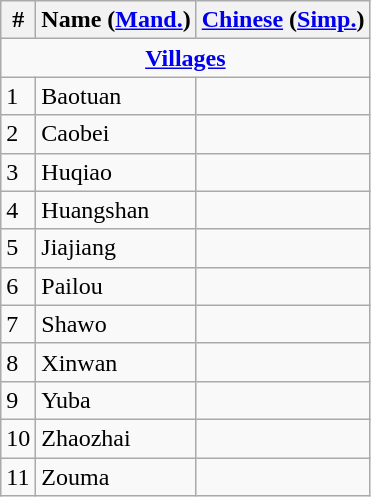<table class="wikitable sortable">
<tr>
<th>#</th>
<th>Name (<a href='#'>Mand.</a>)</th>
<th><a href='#'>Chinese</a> (<a href='#'>Simp.</a>)</th>
</tr>
<tr>
<td style="text-align:center;" colspan="7"><strong><a href='#'>Villages</a></strong></td>
</tr>
<tr>
<td>1</td>
<td>Baotuan</td>
<td></td>
</tr>
<tr>
<td>2</td>
<td>Caobei</td>
<td></td>
</tr>
<tr>
<td>3</td>
<td>Huqiao</td>
<td></td>
</tr>
<tr>
<td>4</td>
<td>Huangshan</td>
<td></td>
</tr>
<tr>
<td>5</td>
<td>Jiajiang</td>
<td></td>
</tr>
<tr>
<td>6</td>
<td>Pailou</td>
<td></td>
</tr>
<tr>
<td>7</td>
<td>Shawo</td>
<td></td>
</tr>
<tr>
<td>8</td>
<td>Xinwan</td>
<td></td>
</tr>
<tr>
<td>9</td>
<td>Yuba</td>
<td></td>
</tr>
<tr>
<td>10</td>
<td>Zhaozhai</td>
<td></td>
</tr>
<tr>
<td>11</td>
<td>Zouma</td>
<td></td>
</tr>
</table>
